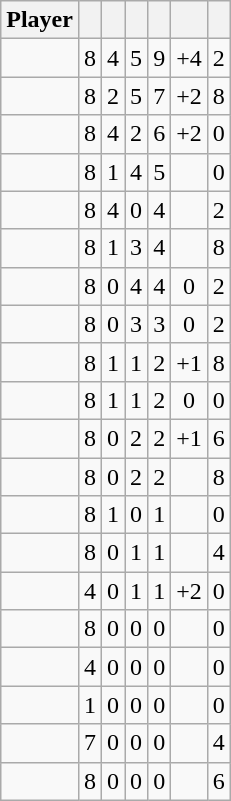<table class="wikitable sortable" style="text-align:center;">
<tr>
<th>Player</th>
<th></th>
<th></th>
<th></th>
<th></th>
<th data-sort-type="number"></th>
<th></th>
</tr>
<tr>
<td style="text-align:left;"></td>
<td>8</td>
<td>4</td>
<td>5</td>
<td>9</td>
<td>+4</td>
<td>2</td>
</tr>
<tr>
<td style="text-align:left;"></td>
<td>8</td>
<td>2</td>
<td>5</td>
<td>7</td>
<td>+2</td>
<td>8</td>
</tr>
<tr>
<td style="text-align:left;"></td>
<td>8</td>
<td>4</td>
<td>2</td>
<td>6</td>
<td>+2</td>
<td>0</td>
</tr>
<tr>
<td style="text-align:left;"></td>
<td>8</td>
<td>1</td>
<td>4</td>
<td>5</td>
<td></td>
<td>0</td>
</tr>
<tr>
<td style="text-align:left;"></td>
<td>8</td>
<td>4</td>
<td>0</td>
<td>4</td>
<td></td>
<td>2</td>
</tr>
<tr>
<td style="text-align:left;"></td>
<td>8</td>
<td>1</td>
<td>3</td>
<td>4</td>
<td></td>
<td>8</td>
</tr>
<tr>
<td style="text-align:left;"></td>
<td>8</td>
<td>0</td>
<td>4</td>
<td>4</td>
<td>0</td>
<td>2</td>
</tr>
<tr>
<td style="text-align:left;"></td>
<td>8</td>
<td>0</td>
<td>3</td>
<td>3</td>
<td>0</td>
<td>2</td>
</tr>
<tr>
<td style="text-align:left;"></td>
<td>8</td>
<td>1</td>
<td>1</td>
<td>2</td>
<td>+1</td>
<td>8</td>
</tr>
<tr>
<td style="text-align:left;"></td>
<td>8</td>
<td>1</td>
<td>1</td>
<td>2</td>
<td>0</td>
<td>0</td>
</tr>
<tr>
<td style="text-align:left;"></td>
<td>8</td>
<td>0</td>
<td>2</td>
<td>2</td>
<td>+1</td>
<td>6</td>
</tr>
<tr>
<td style="text-align:left;"></td>
<td>8</td>
<td>0</td>
<td>2</td>
<td>2</td>
<td></td>
<td>8</td>
</tr>
<tr>
<td style="text-align:left;"></td>
<td>8</td>
<td>1</td>
<td>0</td>
<td>1</td>
<td></td>
<td>0</td>
</tr>
<tr>
<td style="text-align:left;"></td>
<td>8</td>
<td>0</td>
<td>1</td>
<td>1</td>
<td></td>
<td>4</td>
</tr>
<tr>
<td style="text-align:left;"></td>
<td>4</td>
<td>0</td>
<td>1</td>
<td>1</td>
<td>+2</td>
<td>0</td>
</tr>
<tr>
<td style="text-align:left;"></td>
<td>8</td>
<td>0</td>
<td>0</td>
<td>0</td>
<td></td>
<td>0</td>
</tr>
<tr>
<td style="text-align:left;"></td>
<td>4</td>
<td>0</td>
<td>0</td>
<td>0</td>
<td></td>
<td>0</td>
</tr>
<tr>
<td style="text-align:left;"></td>
<td>1</td>
<td>0</td>
<td>0</td>
<td>0</td>
<td></td>
<td>0</td>
</tr>
<tr>
<td style="text-align:left;"></td>
<td>7</td>
<td>0</td>
<td>0</td>
<td>0</td>
<td></td>
<td>4</td>
</tr>
<tr>
<td style="text-align:left;"></td>
<td>8</td>
<td>0</td>
<td>0</td>
<td>0</td>
<td></td>
<td>6</td>
</tr>
</table>
